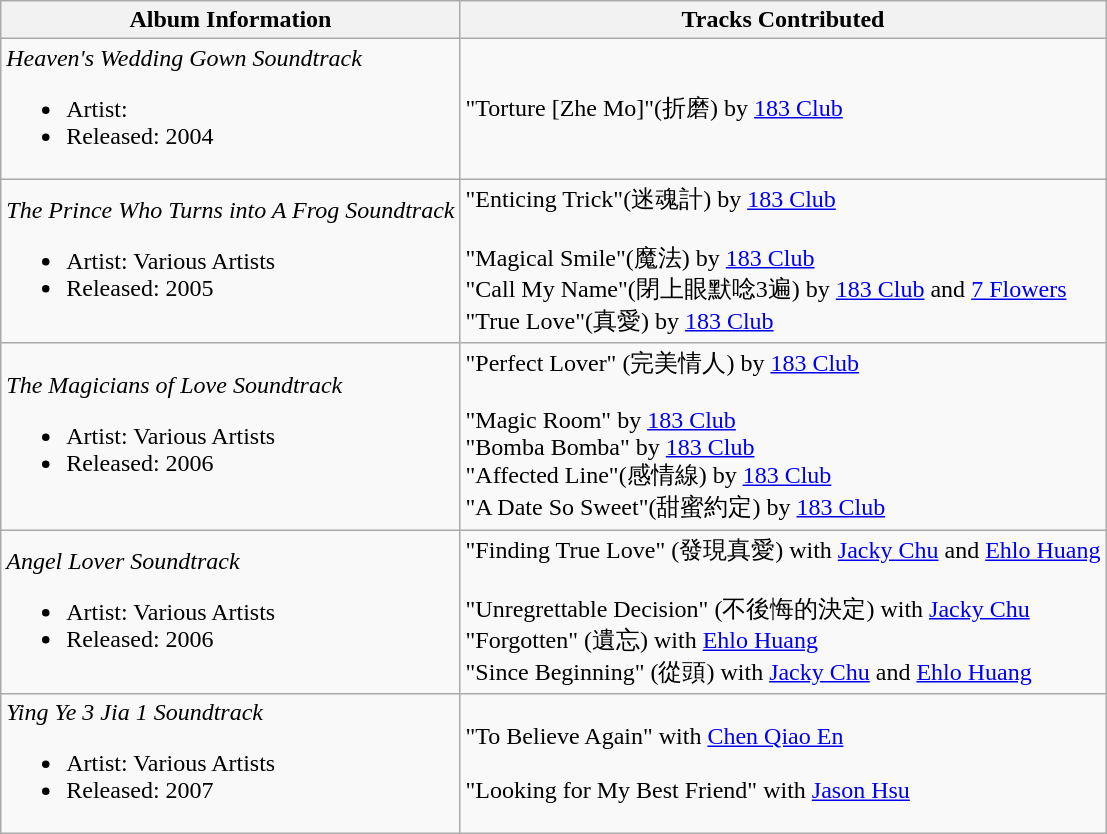<table class="wikitable">
<tr>
<th>Album Information</th>
<th>Tracks Contributed</th>
</tr>
<tr>
<td><em>Heaven's Wedding Gown Soundtrack</em><br><ul><li>Artist:</li><li>Released: 2004</li></ul></td>
<td>"Torture [Zhe Mo]"(折磨) by <a href='#'>183 Club</a></td>
</tr>
<tr>
<td><em>The Prince Who Turns into A Frog Soundtrack</em><br><ul><li>Artist: Various Artists</li><li>Released: 2005</li></ul></td>
<td>"Enticing Trick"(迷魂計) by <a href='#'>183 Club</a><br><br>"Magical Smile"(魔法) by <a href='#'>183 Club</a><br>
"Call My Name"(閉上眼默唸3遍) by <a href='#'>183 Club</a> and <a href='#'>7 Flowers</a><br>
"True Love"(真愛) by <a href='#'>183 Club</a><br></td>
</tr>
<tr>
<td><em>The Magicians of Love Soundtrack</em><br><ul><li>Artist: Various Artists</li><li>Released: 2006</li></ul></td>
<td>"Perfect Lover" (完美情人) by <a href='#'>183 Club</a><br><br>"Magic Room" by <a href='#'>183 Club</a><br>
"Bomba Bomba" by <a href='#'>183 Club</a><br>
"Affected Line"(感情線) by <a href='#'>183 Club</a><br>
"A Date So Sweet"(甜蜜約定) by <a href='#'>183 Club</a><br></td>
</tr>
<tr>
<td><em>Angel Lover Soundtrack</em><br><ul><li>Artist: Various Artists</li><li>Released: 2006</li></ul></td>
<td>"Finding True Love" (發現真愛) with <a href='#'>Jacky Chu</a> and <a href='#'>Ehlo Huang</a><br><br>"Unregrettable Decision" (不後悔的決定) with <a href='#'>Jacky Chu</a><br>
"Forgotten" (遺忘) with <a href='#'>Ehlo Huang</a><br>
"Since Beginning" (從頭) with <a href='#'>Jacky Chu</a> and <a href='#'>Ehlo Huang</a></td>
</tr>
<tr>
<td><em>Ying Ye 3 Jia 1 Soundtrack</em><br><ul><li>Artist: Various Artists</li><li>Released: 2007</li></ul></td>
<td>"To Believe Again" with <a href='#'>Chen Qiao En</a><br><br>"Looking for My Best Friend" with <a href='#'>Jason Hsu</a><br></td>
</tr>
</table>
